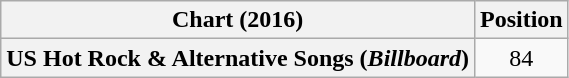<table class="wikitable sortable plainrowheaders" style="text-align:center">
<tr>
<th scope="col">Chart (2016)</th>
<th scope="col">Position</th>
</tr>
<tr>
<th scope="row">US Hot Rock & Alternative Songs (<em>Billboard</em>)</th>
<td>84</td>
</tr>
</table>
